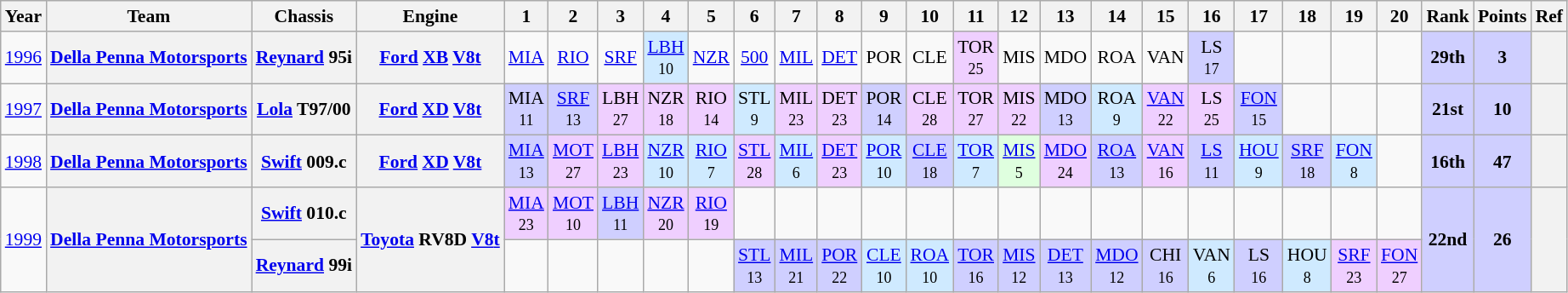<table class="wikitable" style="text-align:center; font-size:90%">
<tr>
<th>Year</th>
<th>Team</th>
<th>Chassis</th>
<th>Engine</th>
<th>1</th>
<th>2</th>
<th>3</th>
<th>4</th>
<th>5</th>
<th>6</th>
<th>7</th>
<th>8</th>
<th>9</th>
<th>10</th>
<th>11</th>
<th>12</th>
<th>13</th>
<th>14</th>
<th>15</th>
<th>16</th>
<th>17</th>
<th>18</th>
<th>19</th>
<th>20</th>
<th>Rank</th>
<th>Points</th>
<th>Ref</th>
</tr>
<tr>
<td><a href='#'>1996</a></td>
<th><a href='#'>Della Penna Motorsports</a></th>
<th><a href='#'>Reynard</a> 95i</th>
<th><a href='#'>Ford</a> <a href='#'>XB</a> <a href='#'>V8</a><a href='#'>t</a></th>
<td><a href='#'>MIA</a><br><small></small></td>
<td><a href='#'>RIO</a><br><small></small></td>
<td><a href='#'>SRF</a><br><small></small></td>
<td style="background:#CFEAFF;"><a href='#'>LBH</a><br><small>10</small></td>
<td><a href='#'>NZR</a><br><small></small></td>
<td><a href='#'>500</a><br><small></small></td>
<td><a href='#'>MIL</a><br><small></small></td>
<td><a href='#'>DET</a><br><small></small></td>
<td>POR<br><small></small></td>
<td>CLE<br><small></small></td>
<td style="background:#EFCFFF;">TOR<br><small>25</small></td>
<td>MIS<br><small></small></td>
<td>MDO<br><small></small></td>
<td>ROA<br><small></small></td>
<td>VAN<br><small></small></td>
<td style="background:#CFCFFF;">LS<br><small>17</small></td>
<td></td>
<td></td>
<td></td>
<td></td>
<td style="background:#CFCFFF;"><strong>29th</strong></td>
<td style="background:#CFCFFF;"><strong>3</strong></td>
<th></th>
</tr>
<tr>
<td><a href='#'>1997</a></td>
<th><a href='#'>Della Penna Motorsports</a></th>
<th><a href='#'>Lola</a> T97/00</th>
<th><a href='#'>Ford</a> <a href='#'>XD</a> <a href='#'>V8</a><a href='#'>t</a></th>
<td style="background:#CFCFFF;">MIA<br><small>11</small></td>
<td style="background:#CFCFFF;"><a href='#'>SRF</a><br><small>13</small></td>
<td style="background:#EFCFFF;">LBH<br><small>27</small></td>
<td style="background:#EFCFFF;">NZR<br><small>18</small></td>
<td style="background:#EFCFFF;">RIO<br><small>14</small></td>
<td style="background:#CFEAFF;">STL<br><small>9</small></td>
<td style="background:#EFCFFF;">MIL<br><small>23</small></td>
<td style="background:#EFCFFF;">DET<br><small>23</small></td>
<td style="background:#CFCFFF;">POR<br><small>14</small></td>
<td style="background:#EFCFFF;">CLE<br><small>28</small></td>
<td style="background:#EFCFFF;">TOR<br><small>27</small></td>
<td style="background:#EFCFFF;">MIS<br><small>22</small></td>
<td style="background:#CFCFFF;">MDO<br><small>13</small></td>
<td style="background:#CFEAFF;">ROA<br><small>9</small></td>
<td style="background:#EFCFFF;"><a href='#'>VAN</a><br><small>22</small></td>
<td style="background:#EFCFFF;">LS<br><small>25</small></td>
<td style="background:#CFCFFF;"><a href='#'>FON</a><br><small>15</small></td>
<td></td>
<td></td>
<td></td>
<td style="background:#CFCFFF;"><strong>21st</strong></td>
<td style="background:#CFCFFF;"><strong>10</strong></td>
<th></th>
</tr>
<tr>
<td><a href='#'>1998</a></td>
<th><a href='#'>Della Penna Motorsports</a></th>
<th><a href='#'>Swift</a> 009.c</th>
<th><a href='#'>Ford</a> <a href='#'>XD</a> <a href='#'>V8</a><a href='#'>t</a></th>
<td style="background:#CFCFFF;"><a href='#'>MIA</a><br><small>13</small></td>
<td style="background:#EFCFFF;"><a href='#'>MOT</a><br><small>27</small></td>
<td style="background:#EFCFFF;"><a href='#'>LBH</a><br><small>23</small></td>
<td style="background:#CFEAFF;"><a href='#'>NZR</a><br><small>10</small></td>
<td style="background:#CFEAFF;"><a href='#'>RIO</a><br><small>7</small></td>
<td style="background:#EFCFFF;"><a href='#'>STL</a><br><small>28</small></td>
<td style="background:#CFEAFF;"><a href='#'>MIL</a><br><small>6</small></td>
<td style="background:#EFCFFF;"><a href='#'>DET</a><br><small>23</small></td>
<td style="background:#CFEAFF;"><a href='#'>POR</a><br><small>10</small></td>
<td style="background:#CFCFFF;"><a href='#'>CLE</a><br><small>18</small></td>
<td style="background:#CFEAFF;"><a href='#'>TOR</a><br><small>7</small></td>
<td style="background:#DFFFDF;"><a href='#'>MIS</a><br><small>5</small></td>
<td style="background:#EFCFFF;"><a href='#'>MDO</a><br><small>24</small></td>
<td style="background:#CFCFFF;"><a href='#'>ROA</a><br><small>13</small></td>
<td style="background:#EFCFFF;"><a href='#'>VAN</a><br><small>16</small></td>
<td style="background:#CFCFFF;"><a href='#'>LS</a><br><small>11</small></td>
<td style="background:#CFEAFF;"><a href='#'>HOU</a><br><small>9</small></td>
<td style="background:#CFCFFF;"><a href='#'>SRF</a><br><small>18</small></td>
<td style="background:#CFEAFF;"><a href='#'>FON</a><br><small>8</small></td>
<td></td>
<td style="background:#CFCFFF;"><strong>16th</strong></td>
<td style="background:#CFCFFF;"><strong>47</strong></td>
<th></th>
</tr>
<tr>
<td rowspan=2><a href='#'>1999</a></td>
<th rowspan=2><a href='#'>Della Penna Motorsports</a></th>
<th><a href='#'>Swift</a> 010.c</th>
<th rowspan=2><a href='#'>Toyota</a> RV8D <a href='#'>V8</a><a href='#'>t</a></th>
<td style="background:#EFCFFF;"><a href='#'>MIA</a><br><small>23</small></td>
<td style="background:#EFCFFF;"><a href='#'>MOT</a><br><small>10</small></td>
<td style="background:#CFCFFF;"><a href='#'>LBH</a><br><small>11</small></td>
<td style="background:#EFCFFF;"><a href='#'>NZR</a><br><small>20</small></td>
<td style="background:#EFCFFF;"><a href='#'>RIO</a><br><small>19</small></td>
<td></td>
<td></td>
<td></td>
<td></td>
<td></td>
<td></td>
<td></td>
<td></td>
<td></td>
<td></td>
<td></td>
<td></td>
<td></td>
<td></td>
<td></td>
<td rowspan=2 style="background:#CFCFFF;"><strong>22nd</strong></td>
<td rowspan=2 style="background:#CFCFFF;"><strong>26</strong></td>
<th rowspan=2></th>
</tr>
<tr>
<th><a href='#'>Reynard</a> 99i</th>
<td></td>
<td></td>
<td></td>
<td></td>
<td></td>
<td style="background:#CFCFFF;"><a href='#'>STL</a><br><small>13</small></td>
<td style="background:#CFCFFF;"><a href='#'>MIL</a><br><small>21</small></td>
<td style="background:#CFCFFF;"><a href='#'>POR</a><br><small>22</small></td>
<td style="background:#CFEAFF;"><a href='#'>CLE</a><br><small>10</small></td>
<td style="background:#CFEAFF;"><a href='#'>ROA</a><br><small>10</small></td>
<td style="background:#CFCFFF;"><a href='#'>TOR</a><br><small>16</small></td>
<td style="background:#CFCFFF;"><a href='#'>MIS</a><br><small>12</small></td>
<td style="background:#CFCFFF;"><a href='#'>DET</a><br><small>13</small></td>
<td style="background:#CFCFFF;"><a href='#'>MDO</a><br><small>12</small></td>
<td style="background:#CFCFFF;">CHI<br><small>16</small></td>
<td style="background:#CFEAFF;">VAN<br><small>6</small></td>
<td style="background:#CFCFFF;">LS<br><small>16</small></td>
<td style="background:#CFEAFF;">HOU<br><small>8</small></td>
<td style="background:#EFCFFF;"><a href='#'>SRF</a><br><small>23</small></td>
<td style="background:#EFCFFF;"><a href='#'>FON</a><br><small>27</small></td>
</tr>
</table>
